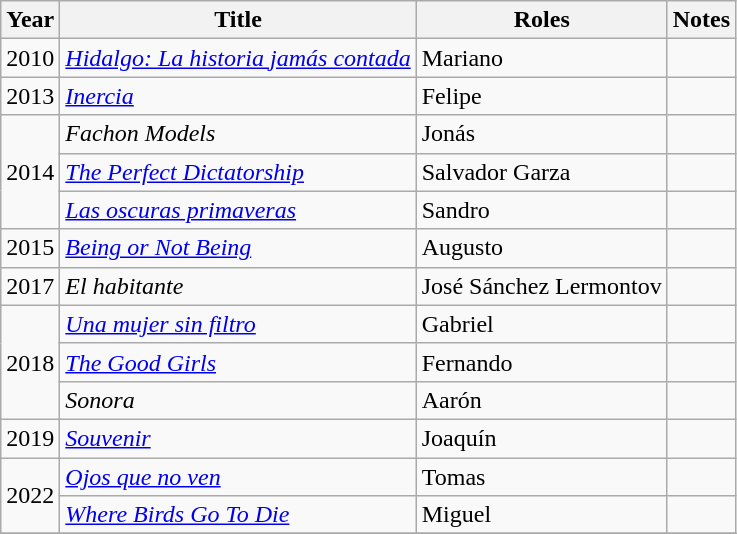<table class="wikitable sortable">
<tr>
<th>Year</th>
<th>Title</th>
<th>Roles</th>
<th>Notes</th>
</tr>
<tr>
<td>2010</td>
<td><em><a href='#'>Hidalgo: La historia jamás contada</a></em></td>
<td>Mariano</td>
<td></td>
</tr>
<tr>
<td>2013</td>
<td><em><a href='#'>Inercia</a></em></td>
<td>Felipe</td>
<td></td>
</tr>
<tr>
<td rowspan="3">2014</td>
<td><em>Fachon Models</em></td>
<td>Jonás</td>
<td></td>
</tr>
<tr>
<td><em><a href='#'>The Perfect Dictatorship</a></em></td>
<td>Salvador Garza</td>
<td></td>
</tr>
<tr>
<td><em><a href='#'>Las oscuras primaveras</a></em></td>
<td>Sandro</td>
<td></td>
</tr>
<tr>
<td>2015</td>
<td><em><a href='#'>Being or Not Being</a></em></td>
<td>Augusto</td>
<td></td>
</tr>
<tr>
<td>2017</td>
<td><em>El habitante</em></td>
<td>José Sánchez Lermontov</td>
<td></td>
</tr>
<tr>
<td rowspan="3">2018</td>
<td><em><a href='#'>Una mujer sin filtro</a></em></td>
<td>Gabriel</td>
<td></td>
</tr>
<tr>
<td><em><a href='#'>The Good Girls</a></em></td>
<td>Fernando</td>
<td></td>
</tr>
<tr>
<td><em>Sonora</em></td>
<td>Aarón</td>
<td></td>
</tr>
<tr>
<td>2019</td>
<td><em><a href='#'>Souvenir</a></em></td>
<td>Joaquín</td>
<td></td>
</tr>
<tr>
<td rowspan="2">2022</td>
<td><a href='#'><em>Ojos que no ven</em></a></td>
<td>Tomas</td>
<td></td>
</tr>
<tr>
<td><em><a href='#'>Where Birds Go To Die</a></em></td>
<td>Miguel</td>
<td></td>
</tr>
<tr>
</tr>
</table>
